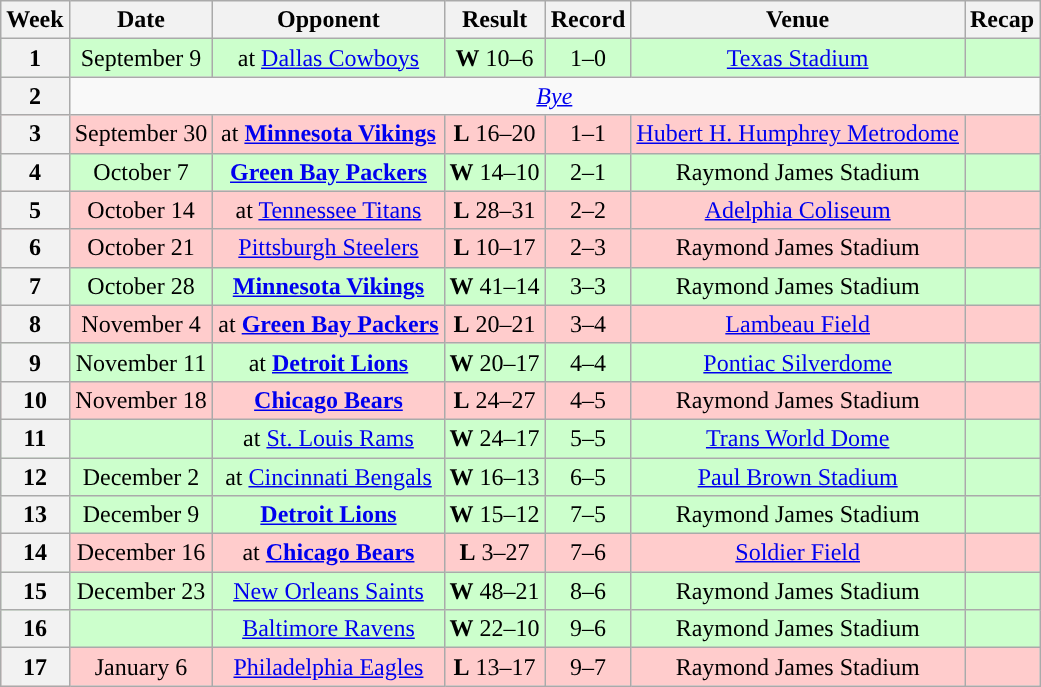<table class="wikitable" style="text-align:center">
<tr>
<th>Week</th>
<th>Date</th>
<th>Opponent</th>
<th>Result</th>
<th>Record</th>
<th>Venue</th>
<th>Recap</th>
</tr>
<tr style="background: #cfc;">
<th>1</th>
<td>September 9</td>
<td>at <a href='#'>Dallas Cowboys</a></td>
<td><strong>W</strong> 10–6</td>
<td>1–0</td>
<td><a href='#'>Texas Stadium</a></td>
<td></td>
</tr>
<tr>
<th>2</th>
<td colspan="6" style="text-align:center;"><em><a href='#'>Bye</a></em></td>
</tr>
<tr style="background: #fcc;">
<th>3</th>
<td>September 30</td>
<td>at <strong><a href='#'>Minnesota Vikings</a></strong></td>
<td><strong>L</strong> 16–20</td>
<td>1–1</td>
<td><a href='#'>Hubert H. Humphrey Metrodome</a></td>
<td></td>
</tr>
<tr style="background: #cfc;">
<th>4</th>
<td>October 7</td>
<td><strong><a href='#'>Green Bay Packers</a></strong></td>
<td><strong>W</strong> 14–10</td>
<td>2–1</td>
<td>Raymond James Stadium</td>
<td></td>
</tr>
<tr style="background: #fcc;">
<th>5</th>
<td>October 14</td>
<td>at <a href='#'>Tennessee Titans</a></td>
<td><strong>L</strong> 28–31 </td>
<td>2–2</td>
<td><a href='#'>Adelphia Coliseum</a></td>
<td></td>
</tr>
<tr style="background: #fcc;">
<th>6</th>
<td>October 21</td>
<td><a href='#'>Pittsburgh Steelers</a></td>
<td><strong>L</strong> 10–17</td>
<td>2–3</td>
<td>Raymond James Stadium</td>
<td></td>
</tr>
<tr style="background: #cfc;">
<th>7</th>
<td>October 28</td>
<td><strong><a href='#'>Minnesota Vikings</a></strong></td>
<td><strong>W</strong> 41–14</td>
<td>3–3</td>
<td>Raymond James Stadium</td>
<td></td>
</tr>
<tr style="background: #fcc;">
<th>8</th>
<td>November 4</td>
<td>at <strong><a href='#'>Green Bay Packers</a></strong></td>
<td><strong>L</strong> 20–21</td>
<td>3–4</td>
<td><a href='#'>Lambeau Field</a></td>
<td></td>
</tr>
<tr style="background: #cfc;">
<th>9</th>
<td>November 11</td>
<td>at <strong><a href='#'>Detroit Lions</a></strong></td>
<td><strong>W</strong> 20–17</td>
<td>4–4</td>
<td><a href='#'>Pontiac Silverdome</a></td>
<td></td>
</tr>
<tr style="background: #fcc;">
<th>10</th>
<td>November 18</td>
<td><strong><a href='#'>Chicago Bears</a></strong></td>
<td><strong>L</strong> 24–27</td>
<td>4–5</td>
<td>Raymond James Stadium</td>
<td></td>
</tr>
<tr style="background: #cfc;">
<th>11</th>
<td></td>
<td>at <a href='#'>St. Louis Rams</a></td>
<td><strong>W</strong> 24–17</td>
<td>5–5</td>
<td><a href='#'>Trans World Dome</a></td>
<td></td>
</tr>
<tr style="background: #cfc;">
<th>12</th>
<td>December 2</td>
<td>at <a href='#'>Cincinnati Bengals</a></td>
<td><strong>W</strong> 16–13 </td>
<td>6–5</td>
<td><a href='#'>Paul Brown Stadium</a></td>
<td></td>
</tr>
<tr style="background: #cfc;">
<th>13</th>
<td>December 9</td>
<td><strong><a href='#'>Detroit Lions</a></strong></td>
<td><strong>W</strong> 15–12</td>
<td>7–5</td>
<td>Raymond James Stadium</td>
<td></td>
</tr>
<tr style="background: #fcc;">
<th>14</th>
<td>December 16</td>
<td>at <strong><a href='#'>Chicago Bears</a></strong></td>
<td><strong>L</strong> 3–27</td>
<td>7–6</td>
<td><a href='#'>Soldier Field</a></td>
<td></td>
</tr>
<tr style="background: #cfc;">
<th>15</th>
<td>December 23</td>
<td><a href='#'>New Orleans Saints</a></td>
<td><strong>W</strong> 48–21</td>
<td>8–6</td>
<td>Raymond James Stadium</td>
<td></td>
</tr>
<tr style="background: #cfc;">
<th>16</th>
<td></td>
<td><a href='#'>Baltimore Ravens</a></td>
<td><strong>W</strong> 22–10</td>
<td>9–6</td>
<td>Raymond James Stadium</td>
<td></td>
</tr>
<tr style="background: #fcc;">
<th>17</th>
<td>January 6</td>
<td><a href='#'>Philadelphia Eagles</a></td>
<td><strong>L</strong> 13–17</td>
<td>9–7</td>
<td>Raymond James Stadium</td>
<td></td>
</tr>
</table>
